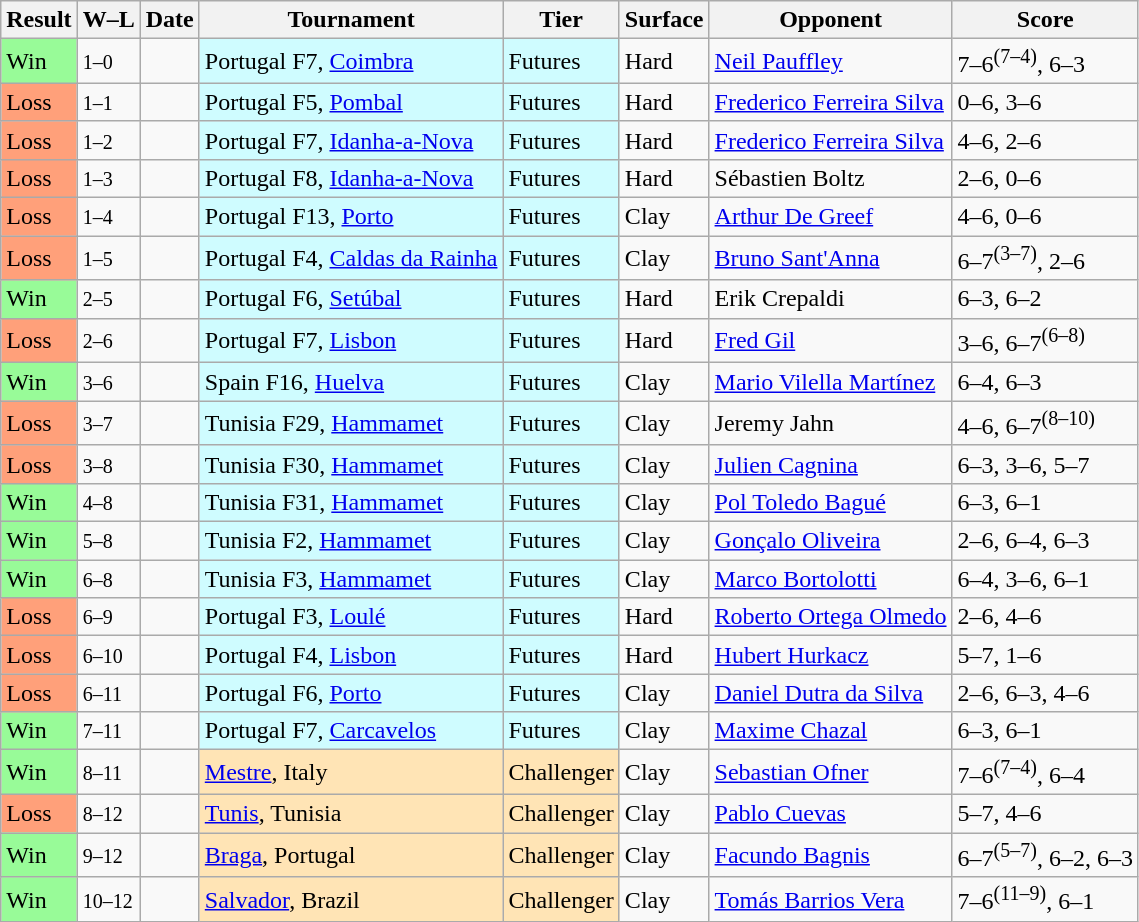<table class="sortable wikitable">
<tr>
<th>Result</th>
<th class="unsortable">W–L</th>
<th>Date</th>
<th>Tournament</th>
<th>Tier</th>
<th>Surface</th>
<th>Opponent</th>
<th class="unsortable">Score</th>
</tr>
<tr>
<td bgcolor=98FB98>Win</td>
<td><small>1–0</small></td>
<td></td>
<td style="background:#cffcff;">Portugal F7, <a href='#'>Coimbra</a></td>
<td style="background:#cffcff;">Futures</td>
<td>Hard</td>
<td> <a href='#'>Neil Pauffley</a></td>
<td>7–6<sup>(7–4)</sup>, 6–3</td>
</tr>
<tr>
<td bgcolor=ffa07a>Loss</td>
<td><small>1–1</small></td>
<td></td>
<td style="background:#cffcff;">Portugal F5, <a href='#'>Pombal</a></td>
<td style="background:#cffcff;">Futures</td>
<td>Hard</td>
<td> <a href='#'>Frederico Ferreira Silva</a></td>
<td>0–6, 3–6</td>
</tr>
<tr>
<td bgcolor=ffa07a>Loss</td>
<td><small>1–2</small></td>
<td></td>
<td style="background:#cffcff;">Portugal F7, <a href='#'>Idanha-a-Nova</a></td>
<td style="background:#cffcff;">Futures</td>
<td>Hard</td>
<td> <a href='#'>Frederico Ferreira Silva</a></td>
<td>4–6, 2–6</td>
</tr>
<tr>
<td bgcolor=ffa07a>Loss</td>
<td><small>1–3</small></td>
<td></td>
<td style="background:#cffcff;">Portugal F8, <a href='#'>Idanha-a-Nova</a></td>
<td style="background:#cffcff;">Futures</td>
<td>Hard</td>
<td> Sébastien Boltz</td>
<td>2–6, 0–6</td>
</tr>
<tr>
<td bgcolor=ffa07a>Loss</td>
<td><small>1–4</small></td>
<td></td>
<td style="background:#cffcff;">Portugal F13, <a href='#'>Porto</a></td>
<td style="background:#cffcff;">Futures</td>
<td>Clay</td>
<td> <a href='#'>Arthur De Greef</a></td>
<td>4–6, 0–6</td>
</tr>
<tr>
<td bgcolor=ffa07a>Loss</td>
<td><small>1–5</small></td>
<td></td>
<td style="background:#cffcff;">Portugal F4, <a href='#'>Caldas da Rainha</a></td>
<td style="background:#cffcff;">Futures</td>
<td>Clay</td>
<td> <a href='#'>Bruno Sant'Anna</a></td>
<td>6–7<sup>(3–7)</sup>, 2–6</td>
</tr>
<tr>
<td bgcolor=98FB98>Win</td>
<td><small>2–5</small></td>
<td></td>
<td style="background:#cffcff;">Portugal F6, <a href='#'>Setúbal</a></td>
<td style="background:#cffcff;">Futures</td>
<td>Hard</td>
<td> Erik Crepaldi</td>
<td>6–3, 6–2</td>
</tr>
<tr>
<td bgcolor=ffa07a>Loss</td>
<td><small>2–6</small></td>
<td></td>
<td style="background:#cffcff;">Portugal F7, <a href='#'>Lisbon</a></td>
<td style="background:#cffcff;">Futures</td>
<td>Hard</td>
<td> <a href='#'>Fred Gil</a></td>
<td>3–6, 6–7<sup>(6–8)</sup></td>
</tr>
<tr>
<td bgcolor=98fb98>Win</td>
<td><small>3–6</small></td>
<td></td>
<td style="background:#cffcff;">Spain F16, <a href='#'>Huelva</a></td>
<td style="background:#cffcff;">Futures</td>
<td>Clay</td>
<td> <a href='#'>Mario Vilella Martínez</a></td>
<td>6–4, 6–3</td>
</tr>
<tr>
<td bgcolor=ffa07a>Loss</td>
<td><small>3–7</small></td>
<td></td>
<td style="background:#cffcff;">Tunisia F29, <a href='#'>Hammamet</a></td>
<td style="background:#cffcff;">Futures</td>
<td>Clay</td>
<td> Jeremy Jahn</td>
<td>4–6, 6–7<sup>(8–10)</sup></td>
</tr>
<tr>
<td bgcolor=ffa07a>Loss</td>
<td><small>3–8</small></td>
<td></td>
<td style="background:#cffcff;">Tunisia F30, <a href='#'>Hammamet</a></td>
<td style="background:#cffcff;">Futures</td>
<td>Clay</td>
<td> <a href='#'>Julien Cagnina</a></td>
<td>6–3, 3–6, 5–7</td>
</tr>
<tr>
<td bgcolor=98FB98>Win</td>
<td><small>4–8</small></td>
<td></td>
<td style="background:#cffcff;">Tunisia F31, <a href='#'>Hammamet</a></td>
<td style="background:#cffcff;">Futures</td>
<td>Clay</td>
<td> <a href='#'>Pol Toledo Bagué</a></td>
<td>6–3, 6–1</td>
</tr>
<tr>
<td bgcolor=98FB98>Win</td>
<td><small>5–8</small></td>
<td></td>
<td style="background:#cffcff;">Tunisia F2, <a href='#'>Hammamet</a></td>
<td style="background:#cffcff;">Futures</td>
<td>Clay</td>
<td> <a href='#'>Gonçalo Oliveira</a></td>
<td>2–6, 6–4, 6–3</td>
</tr>
<tr>
<td bgcolor=98FB98>Win</td>
<td><small>6–8</small></td>
<td></td>
<td style="background:#cffcff;">Tunisia F3, <a href='#'>Hammamet</a></td>
<td style="background:#cffcff;">Futures</td>
<td>Clay</td>
<td> <a href='#'>Marco Bortolotti</a></td>
<td>6–4, 3–6, 6–1</td>
</tr>
<tr>
<td bgcolor=ffa07a>Loss</td>
<td><small>6–9</small></td>
<td></td>
<td style="background:#cffcff;">Portugal F3, <a href='#'>Loulé</a></td>
<td style="background:#cffcff;">Futures</td>
<td>Hard</td>
<td> <a href='#'>Roberto Ortega Olmedo</a></td>
<td>2–6, 4–6</td>
</tr>
<tr>
<td bgcolor=ffa07a>Loss</td>
<td><small>6–10</small></td>
<td></td>
<td style="background:#cffcff;">Portugal F4, <a href='#'>Lisbon</a></td>
<td style="background:#cffcff;">Futures</td>
<td>Hard</td>
<td> <a href='#'>Hubert Hurkacz</a></td>
<td>5–7, 1–6</td>
</tr>
<tr>
<td bgcolor=ffa07a>Loss</td>
<td><small>6–11</small></td>
<td></td>
<td style="background:#cffcff;">Portugal F6, <a href='#'>Porto</a></td>
<td style="background:#cffcff;">Futures</td>
<td>Clay</td>
<td> <a href='#'>Daniel Dutra da Silva</a></td>
<td>2–6, 6–3, 4–6</td>
</tr>
<tr>
<td bgcolor=98FB98>Win</td>
<td><small>7–11</small></td>
<td></td>
<td style="background:#cffcff;">Portugal F7, <a href='#'>Carcavelos</a></td>
<td style="background:#cffcff;">Futures</td>
<td>Clay</td>
<td> <a href='#'>Maxime Chazal</a></td>
<td>6–3, 6–1</td>
</tr>
<tr>
<td bgcolor=98FB98>Win</td>
<td><small>8–11</small></td>
<td><a href='#'></a></td>
<td style="background:moccasin;"><a href='#'>Mestre</a>, Italy</td>
<td style="background:moccasin;">Challenger</td>
<td>Clay</td>
<td> <a href='#'>Sebastian Ofner</a></td>
<td>7–6<sup>(7–4)</sup>, 6–4</td>
</tr>
<tr>
<td bgcolor=ffa07a>Loss</td>
<td><small>8–12</small></td>
<td><a href='#'></a></td>
<td style="background:moccasin;"><a href='#'>Tunis</a>, Tunisia</td>
<td style="background:moccasin;">Challenger</td>
<td>Clay</td>
<td> <a href='#'>Pablo Cuevas</a></td>
<td>5–7, 4–6</td>
</tr>
<tr>
<td bgcolor=98FB98>Win</td>
<td><small>9–12</small></td>
<td><a href='#'></a></td>
<td style="background:moccasin;"><a href='#'>Braga</a>, Portugal</td>
<td style="background:moccasin;">Challenger</td>
<td>Clay</td>
<td> <a href='#'>Facundo Bagnis</a></td>
<td>6–7<sup>(5–7)</sup>, 6–2, 6–3</td>
</tr>
<tr>
<td bgcolor=98FB98>Win</td>
<td><small>10–12</small></td>
<td><a href='#'></a></td>
<td style="background:moccasin;"><a href='#'>Salvador</a>, Brazil</td>
<td style="background:moccasin;">Challenger</td>
<td>Clay</td>
<td> <a href='#'>Tomás Barrios Vera</a></td>
<td>7–6<sup>(11–9)</sup>, 6–1</td>
</tr>
</table>
